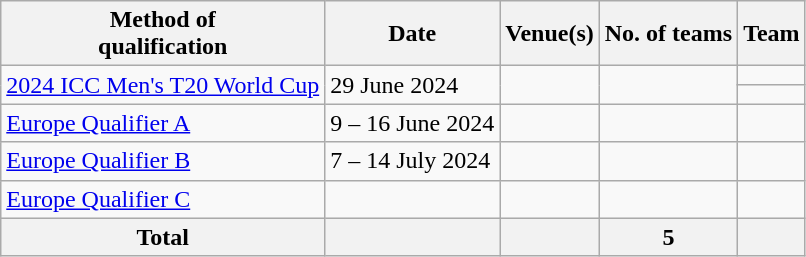<table class="wikitable sortable">
<tr>
<th scope="col">Method of<br>qualification</th>
<th>Date</th>
<th>Venue(s)</th>
<th>No. of teams</th>
<th>Team</th>
</tr>
<tr>
<td rowspan="2"><a href='#'>2024 ICC Men's T20 World Cup</a></td>
<td rowspan="2">29 June 2024</td>
<td rowspan="2"><br></td>
<td rowspan="2"></td>
<td></td>
</tr>
<tr>
<td></td>
</tr>
<tr>
<td><a href='#'>Europe Qualifier A</a></td>
<td>9 – 16 June 2024</td>
<td></td>
<td></td>
<td></td>
</tr>
<tr>
<td><a href='#'>Europe Qualifier B</a></td>
<td>7 – 14 July 2024</td>
<td></td>
<td></td>
<td></td>
</tr>
<tr>
<td><a href='#'>Europe Qualifier C</a></td>
<td></td>
<td></td>
<td></td>
<td></td>
</tr>
<tr class=sortbottom>
<th>Total</th>
<th></th>
<th></th>
<th>5</th>
<th></th>
</tr>
</table>
